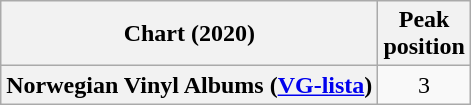<table class="wikitable plainrowheaders" style="text-align:left">
<tr>
<th scope="col">Chart (2020)</th>
<th scope="col">Peak<br>position</th>
</tr>
<tr>
<th scope="row">Norwegian Vinyl Albums (<a href='#'>VG-lista</a>)</th>
<td style="text-align:center">3</td>
</tr>
</table>
